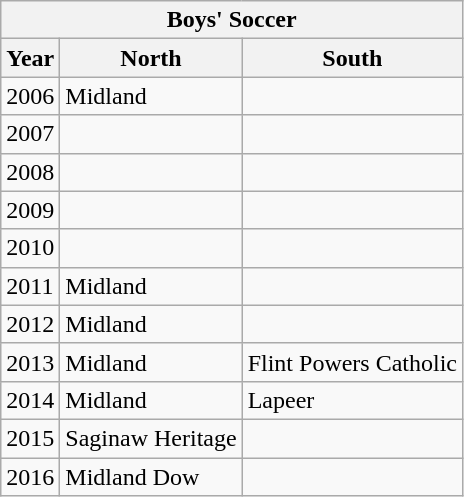<table class="wikitable collapsible">
<tr>
<th colspan=3>Boys' Soccer</th>
</tr>
<tr>
<th>Year</th>
<th>North</th>
<th>South</th>
</tr>
<tr>
<td>2006</td>
<td>Midland</td>
<td></td>
</tr>
<tr>
<td>2007</td>
<td></td>
<td></td>
</tr>
<tr>
<td>2008</td>
<td></td>
<td></td>
</tr>
<tr>
<td>2009</td>
<td></td>
<td></td>
</tr>
<tr>
<td>2010</td>
<td></td>
<td></td>
</tr>
<tr>
<td>2011</td>
<td>Midland</td>
<td></td>
</tr>
<tr>
<td>2012</td>
<td>Midland</td>
<td></td>
</tr>
<tr>
<td>2013</td>
<td>Midland</td>
<td>Flint Powers Catholic</td>
</tr>
<tr>
<td>2014</td>
<td>Midland</td>
<td>Lapeer</td>
</tr>
<tr>
<td>2015</td>
<td>Saginaw Heritage</td>
<td></td>
</tr>
<tr>
<td>2016</td>
<td>Midland Dow</td>
<td></td>
</tr>
</table>
